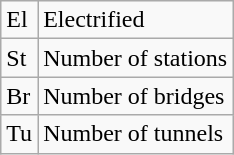<table class="wikitable">
<tr>
<td>El</td>
<td>Electrified</td>
</tr>
<tr>
<td>St</td>
<td>Number of stations</td>
</tr>
<tr>
<td>Br</td>
<td>Number of bridges</td>
</tr>
<tr>
<td>Tu</td>
<td>Number of tunnels</td>
</tr>
</table>
